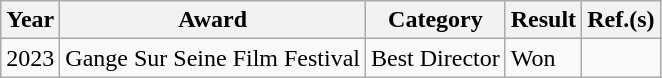<table class="wikitable">
<tr>
<th>Year</th>
<th>Award</th>
<th>Category</th>
<th>Result</th>
<th>Ref.(s)</th>
</tr>
<tr>
<td>2023</td>
<td>Gange Sur Seine Film Festival</td>
<td>Best Director</td>
<td>Won</td>
<td></td>
</tr>
</table>
